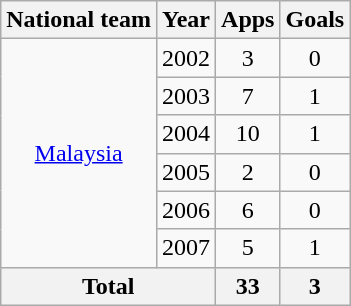<table class=wikitable style="text-align: center;">
<tr>
<th>National team</th>
<th>Year</th>
<th>Apps</th>
<th>Goals</th>
</tr>
<tr>
<td rowspan=6><a href='#'>Malaysia</a></td>
<td>2002</td>
<td>3</td>
<td>0</td>
</tr>
<tr>
<td>2003</td>
<td>7</td>
<td>1</td>
</tr>
<tr>
<td>2004</td>
<td>10</td>
<td>1</td>
</tr>
<tr>
<td>2005</td>
<td>2</td>
<td>0</td>
</tr>
<tr>
<td>2006</td>
<td>6</td>
<td>0</td>
</tr>
<tr>
<td>2007</td>
<td>5</td>
<td>1</td>
</tr>
<tr>
<th colspan=2>Total</th>
<th>33</th>
<th>3</th>
</tr>
</table>
